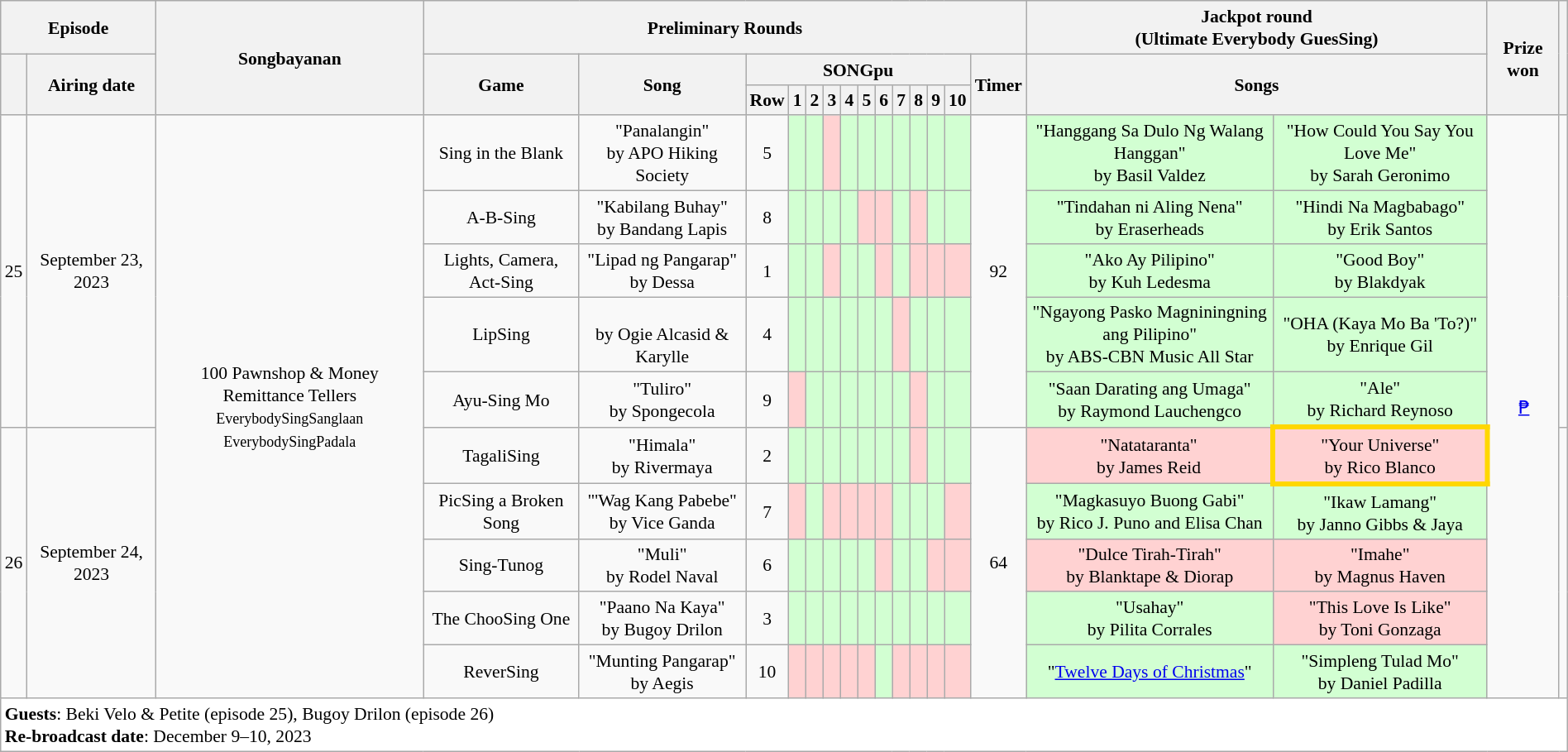<table class="wikitable" style="text-align:center; font-size:90%; line-height:18px;" width="100%">
<tr>
<th colspan="2">Episode</th>
<th rowspan="3">Songbayanan</th>
<th colspan="14">Preliminary Rounds</th>
<th colspan="2">Jackpot round<br><strong>(Ultimate Everybody GuesSing)</strong></th>
<th rowspan="3">Prize won</th>
<th rowspan="3"></th>
</tr>
<tr>
<th rowspan="2"></th>
<th rowspan="2">Airing date</th>
<th rowspan="2">Game</th>
<th rowspan="2">Song</th>
<th colspan="11">SONGpu</th>
<th rowspan="2">Timer</th>
<th colspan="2" rowspan="2">Songs</th>
</tr>
<tr>
<th>Row</th>
<th>1</th>
<th>2</th>
<th>3</th>
<th>4</th>
<th>5</th>
<th>6</th>
<th>7</th>
<th>8</th>
<th>9</th>
<th>10</th>
</tr>
<tr>
<td rowspan="5">25</td>
<td rowspan="5">September 23, 2023</td>
<td rowspan="10">100 Pawnshop & Money Remittance Tellers<br><small>EverybodySingSanglaan<br>EverybodySingPadala</small></td>
<td>Sing in the Blank</td>
<td>"Panalangin"<br>by APO Hiking Society</td>
<td>5</td>
<td style="background:#D2FFD2"></td>
<td style="background:#D2FFD2"></td>
<td style="background:#FFD2D2"></td>
<td style="background:#D2FFD2"></td>
<td style="background:#D2FFD2"></td>
<td style="background:#D2FFD2"></td>
<td style="background:#D2FFD2"></td>
<td style="background:#D2FFD2"></td>
<td style="background:#D2FFD2"></td>
<td style="background:#D2FFD2"></td>
<td rowspan="5">92<br></td>
<td style="background:#D2FFD2">"Hanggang Sa Dulo Ng Walang Hanggan"<br>by Basil Valdez</td>
<td style="background:#D2FFD2">"How Could You Say You Love Me"<br>by Sarah Geronimo</td>
<td rowspan="10"><a href='#'>₱</a></td>
<td rowspan="5"><br></td>
</tr>
<tr>
<td>A-B-Sing</td>
<td>"Kabilang Buhay"<br>by Bandang Lapis</td>
<td>8</td>
<td style="background:#D2FFD2"></td>
<td style="background:#D2FFD2"></td>
<td style="background:#D2FFD2"></td>
<td style="background:#D2FFD2"></td>
<td style="background:#FFD2D2"></td>
<td style="background:#FFD2D2"></td>
<td style="background:#D2FFD2"></td>
<td style="background:#FFD2D2"></td>
<td style="background:#D2FFD2"></td>
<td style="background:#D2FFD2"></td>
<td style="background:#D2FFD2">"Tindahan ni Aling Nena"<br>by Eraserheads</td>
<td style="background:#D2FFD2">"Hindi Na Magbabago"<br>by Erik Santos</td>
</tr>
<tr>
<td>Lights, Camera, Act-Sing</td>
<td>"Lipad ng Pangarap"<br>by Dessa</td>
<td>1</td>
<td style="background:#D2FFD2"></td>
<td style="background:#D2FFD2"></td>
<td style="background:#FFD2D2"></td>
<td style="background:#D2FFD2"></td>
<td style="background:#D2FFD2"></td>
<td style="background:#FFD2D2"></td>
<td style="background:#D2FFD2"></td>
<td style="background:#FFD2D2"></td>
<td style="background:#FFD2D2"></td>
<td style="background:#FFD2D2"></td>
<td style="background:#D2FFD2">"Ako Ay Pilipino"<br>by Kuh Ledesma</td>
<td style="background:#D2FFD2">"Good Boy"<br>by Blakdyak</td>
</tr>
<tr>
<td>LipSing</td>
<td><br>by Ogie Alcasid & Karylle</td>
<td>4</td>
<td style="background:#D2FFD2"></td>
<td style="background:#D2FFD2"></td>
<td style="background:#D2FFD2"></td>
<td style="background:#D2FFD2"></td>
<td style="background:#D2FFD2"></td>
<td style="background:#D2FFD2"></td>
<td style="background:#FFD2D2"></td>
<td style="background:#D2FFD2"></td>
<td style="background:#D2FFD2"></td>
<td style="background:#D2FFD2"></td>
<td style="background:#D2FFD2">"Ngayong Pasko Magniningning<br>ang Pilipino"<br>by ABS-CBN Music All Star</td>
<td style="background:#D2FFD2">"OHA (Kaya Mo Ba 'To?)"<br>by Enrique Gil</td>
</tr>
<tr>
<td>Ayu-Sing Mo</td>
<td>"Tuliro"<br>by Spongecola</td>
<td>9</td>
<td style="background:#FFD2D2"></td>
<td style="background:#D2FFD2"></td>
<td style="background:#D2FFD2"></td>
<td style="background:#D2FFD2"></td>
<td style="background:#D2FFD2"></td>
<td style="background:#D2FFD2"></td>
<td style="background:#D2FFD2"></td>
<td style="background:#FFD2D2"></td>
<td style="background:#D2FFD2"></td>
<td style="background:#D2FFD2"></td>
<td style="background:#D2FFD2">"Saan Darating ang Umaga"<br>by Raymond Lauchengco</td>
<td style="background:#D2FFD2">"Ale"<br>by Richard Reynoso</td>
</tr>
<tr>
<td rowspan="5">26</td>
<td rowspan="5">September 24, 2023</td>
<td>TagaliSing</td>
<td>"Himala"<br>by Rivermaya</td>
<td>2</td>
<td style="background:#D2FFD2"></td>
<td style="background:#D2FFD2"></td>
<td style="background:#D2FFD2"></td>
<td style="background:#D2FFD2"></td>
<td style="background:#D2FFD2"></td>
<td style="background:#D2FFD2"></td>
<td style="background:#D2FFD2"></td>
<td style="background:#FFD2D2"></td>
<td style="background:#D2FFD2"></td>
<td style="background:#D2FFD2"></td>
<td rowspan="5">64<br></td>
<td style="background:#FFD2D2">"Natataranta"<br>by James Reid</td>
<td style="background: #FFD2D2; border:solid 4px #FFD700;">"Your Universe"<br>by Rico Blanco</td>
<td rowspan="5"><br></td>
</tr>
<tr>
<td>PicSing a Broken Song</td>
<td>"'Wag Kang Pabebe"<br>by Vice Ganda</td>
<td>7</td>
<td style="background:#FFD2D2"></td>
<td style="background:#D2FFD2"></td>
<td style="background:#FFD2D2"></td>
<td style="background:#FFD2D2"></td>
<td style="background:#FFD2D2"></td>
<td style="background:#FFD2D2"></td>
<td style="background:#D2FFD2"></td>
<td style="background:#D2FFD2"></td>
<td style="background:#D2FFD2"></td>
<td style="background:#FFD2D2"></td>
<td style="background:#D2FFD2">"Magkasuyo Buong Gabi"<br>by Rico J. Puno and Elisa Chan</td>
<td style="background:#D2FFD2">"Ikaw Lamang"<br>by Janno Gibbs & Jaya</td>
</tr>
<tr>
<td>Sing-Tunog</td>
<td>"Muli"<br>by Rodel Naval</td>
<td>6</td>
<td style="background:#D2FFD2"></td>
<td style="background:#D2FFD2"></td>
<td style="background:#D2FFD2"></td>
<td style="background:#D2FFD2"></td>
<td style="background:#D2FFD2"></td>
<td style="background:#FFD2D2"></td>
<td style="background:#D2FFD2"></td>
<td style="background:#D2FFD2"></td>
<td style="background:#FFD2D2"></td>
<td style="background:#FFD2D2"></td>
<td style="background:#FFD2D2">"Dulce Tirah-Tirah"<br>by Blanktape & Diorap</td>
<td style="background:#FFD2D2">"Imahe"<br>by Magnus Haven</td>
</tr>
<tr>
<td>The ChooSing One</td>
<td>"Paano Na Kaya"<br>by Bugoy Drilon</td>
<td>3</td>
<td style="background:#D2FFD2"></td>
<td style="background:#D2FFD2"></td>
<td style="background:#D2FFD2"></td>
<td style="background:#D2FFD2"></td>
<td style="background:#D2FFD2"></td>
<td style="background:#D2FFD2"></td>
<td style="background:#D2FFD2"></td>
<td style="background:#D2FFD2"></td>
<td style="background:#D2FFD2"></td>
<td style="background:#D2FFD2"></td>
<td style="background:#D2FFD2">"Usahay"<br>by Pilita Corrales</td>
<td style="background:#FFD2D2">"This Love Is Like"<br>by Toni Gonzaga</td>
</tr>
<tr>
<td>ReverSing</td>
<td>"Munting Pangarap"<br>by Aegis</td>
<td>10</td>
<td style="background:#FFD2D2"></td>
<td style="background:#FFD2D2"></td>
<td style="background:#FFD2D2"></td>
<td style="background:#FFD2D2"></td>
<td style="background:#FFD2D2"></td>
<td style="background:#D2FFD2"></td>
<td style="background:#FFD2D2"></td>
<td style="background:#FFD2D2"></td>
<td style="background:#FFD2D2"></td>
<td style="background:#FFD2D2"></td>
<td style="background:#D2FFD2">"<a href='#'>Twelve Days of Christmas</a>"</td>
<td style="background:#D2FFD2">"Simpleng Tulad Mo"<br>by Daniel Padilla</td>
</tr>
<tr>
<td colspan="21" style="background:white;" align="left"><strong>Guests</strong>: Beki Velo & Petite (episode 25), Bugoy Drilon (episode 26)<br><strong>Re-broadcast date</strong>: December 9–10, 2023</td>
</tr>
</table>
